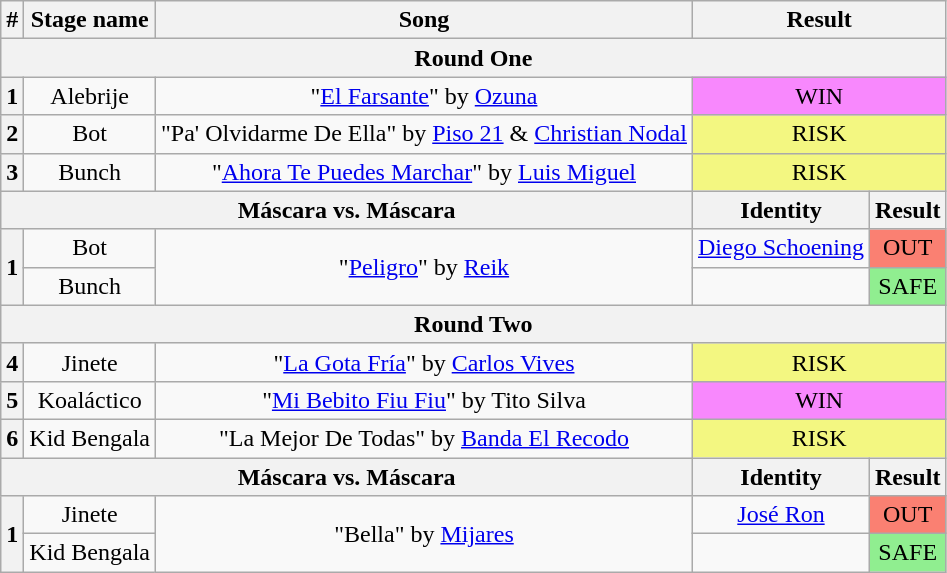<table class="wikitable plainrowheaders" style="text-align: center;">
<tr>
<th>#</th>
<th>Stage name</th>
<th>Song</th>
<th Identity colspan=2>Result</th>
</tr>
<tr>
<th colspan="5">Round One</th>
</tr>
<tr>
<th>1</th>
<td>Alebrije</td>
<td>"<a href='#'>El Farsante</a>" by <a href='#'>Ozuna</a></td>
<td colspan=2 bgcolor=#F888FD>WIN</td>
</tr>
<tr>
<th>2</th>
<td>Bot</td>
<td>"Pa' Olvidarme De Ella" by <a href='#'>Piso 21</a> & <a href='#'>Christian Nodal</a></td>
<td colspan=2 bgcolor=#F3F781>RISK</td>
</tr>
<tr>
<th>3</th>
<td>Bunch</td>
<td>"<a href='#'>Ahora Te Puedes Marchar</a>" by <a href='#'>Luis Miguel</a></td>
<td colspan=2 bgcolor=#F3F781>RISK</td>
</tr>
<tr>
<th colspan="3">Máscara vs. Máscara</th>
<th>Identity</th>
<th>Result</th>
</tr>
<tr>
<th rowspan="2">1</th>
<td>Bot</td>
<td rowspan="2">"<a href='#'>Peligro</a>" by <a href='#'>Reik</a></td>
<td><a href='#'>Diego Schoening</a></td>
<td bgcolor=salmon>OUT</td>
</tr>
<tr>
<td>Bunch</td>
<td></td>
<td bgcolor=lightgreen>SAFE</td>
</tr>
<tr>
<th colspan="5">Round Two</th>
</tr>
<tr>
<th>4</th>
<td>Jinete</td>
<td>"<a href='#'>La Gota Fría</a>" by <a href='#'>Carlos Vives</a></td>
<td colspan=2 bgcolor=#F3F781>RISK</td>
</tr>
<tr>
<th>5</th>
<td>Koaláctico</td>
<td>"<a href='#'>Mi Bebito Fiu Fiu</a>" by Tito Silva</td>
<td colspan=2 bgcolor=#F888FD>WIN</td>
</tr>
<tr>
<th>6</th>
<td>Kid Bengala</td>
<td>"La Mejor De Todas" by <a href='#'>Banda El Recodo</a></td>
<td colspan=2 bgcolor=#F3F781>RISK</td>
</tr>
<tr>
<th colspan="3">Máscara vs. Máscara</th>
<th>Identity</th>
<th>Result</th>
</tr>
<tr>
<th rowspan="2">1</th>
<td>Jinete</td>
<td rowspan="2">"Bella" by <a href='#'>Mijares</a></td>
<td><a href='#'>José Ron</a></td>
<td bgcolor=salmon>OUT</td>
</tr>
<tr>
<td>Kid Bengala</td>
<td></td>
<td bgcolor=lightgreen>SAFE</td>
</tr>
</table>
